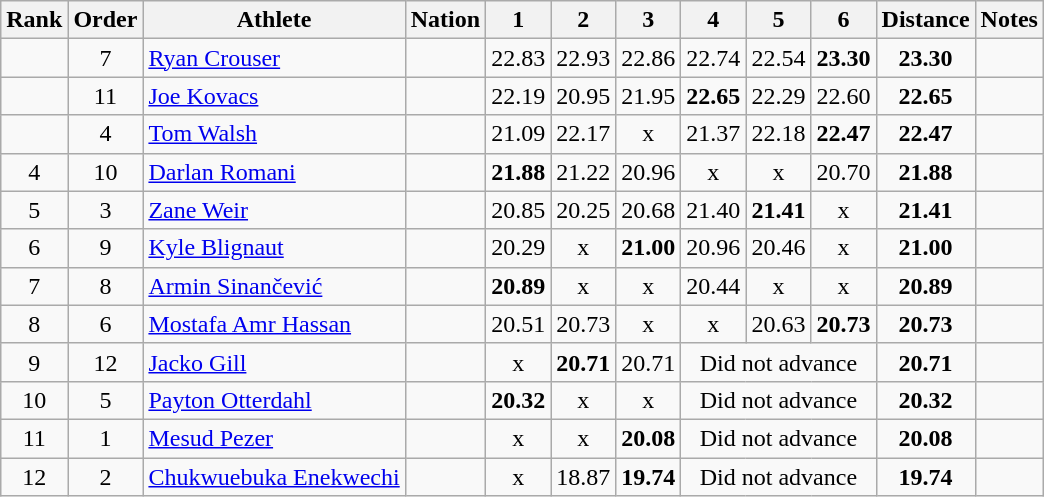<table class="wikitable sortable" style="text-align:center;">
<tr>
<th>Rank</th>
<th>Order</th>
<th>Athlete</th>
<th>Nation</th>
<th>1</th>
<th>2</th>
<th>3</th>
<th>4</th>
<th>5</th>
<th>6</th>
<th>Distance</th>
<th>Notes</th>
</tr>
<tr>
<td></td>
<td>7</td>
<td align="left"><a href='#'>Ryan Crouser</a></td>
<td align="left"></td>
<td>22.83</td>
<td>22.93</td>
<td>22.86</td>
<td>22.74</td>
<td>22.54</td>
<td><strong>23.30</strong></td>
<td><strong>23.30</strong></td>
<td></td>
</tr>
<tr>
<td></td>
<td>11</td>
<td align="left"><a href='#'>Joe Kovacs</a></td>
<td align="left"></td>
<td>22.19</td>
<td>20.95</td>
<td>21.95</td>
<td><strong>22.65</strong></td>
<td>22.29</td>
<td>22.60</td>
<td><strong>22.65</strong></td>
<td></td>
</tr>
<tr>
<td></td>
<td>4</td>
<td align="left"><a href='#'>Tom Walsh</a></td>
<td align="left"></td>
<td>21.09</td>
<td>22.17</td>
<td>x</td>
<td>21.37</td>
<td>22.18</td>
<td><strong>22.47</strong></td>
<td><strong>22.47</strong></td>
<td></td>
</tr>
<tr>
<td>4</td>
<td>10</td>
<td align="left"><a href='#'>Darlan Romani</a></td>
<td align="left"></td>
<td><strong>21.88</strong></td>
<td>21.22</td>
<td>20.96</td>
<td>x</td>
<td>x</td>
<td>20.70</td>
<td><strong>21.88</strong></td>
<td></td>
</tr>
<tr>
<td>5</td>
<td>3</td>
<td align="left"><a href='#'>Zane Weir</a></td>
<td align="left"></td>
<td>20.85</td>
<td>20.25</td>
<td>20.68</td>
<td>21.40</td>
<td><strong>21.41</strong></td>
<td>x</td>
<td><strong>21.41</strong></td>
<td></td>
</tr>
<tr>
<td>6</td>
<td>9</td>
<td align="left"><a href='#'>Kyle Blignaut</a></td>
<td align="left"></td>
<td>20.29</td>
<td>x</td>
<td><strong>21.00</strong></td>
<td>20.96</td>
<td>20.46</td>
<td>x</td>
<td><strong>21.00</strong></td>
<td></td>
</tr>
<tr>
<td>7</td>
<td>8</td>
<td align="left"><a href='#'>Armin Sinančević</a></td>
<td align="left"></td>
<td><strong>20.89</strong></td>
<td>x</td>
<td>x</td>
<td>20.44</td>
<td>x</td>
<td>x</td>
<td><strong>20.89</strong></td>
<td></td>
</tr>
<tr>
<td>8</td>
<td>6</td>
<td align="left"><a href='#'>Mostafa Amr Hassan</a></td>
<td align="left"></td>
<td>20.51</td>
<td>20.73</td>
<td>x</td>
<td>x</td>
<td>20.63</td>
<td><strong>20.73</strong></td>
<td><strong>20.73</strong></td>
<td></td>
</tr>
<tr>
<td>9</td>
<td>12</td>
<td align="left"><a href='#'>Jacko Gill</a></td>
<td align="left"></td>
<td>x</td>
<td><strong>20.71</strong></td>
<td>20.71</td>
<td colspan="3">Did not advance</td>
<td><strong>20.71</strong></td>
<td></td>
</tr>
<tr>
<td>10</td>
<td>5</td>
<td align="left"><a href='#'>Payton Otterdahl</a></td>
<td align="left"></td>
<td><strong>20.32</strong></td>
<td>x</td>
<td>x</td>
<td colspan="3">Did not advance</td>
<td><strong>20.32</strong></td>
<td></td>
</tr>
<tr>
<td>11</td>
<td>1</td>
<td align="left"><a href='#'>Mesud Pezer</a></td>
<td align="left"></td>
<td>x</td>
<td>x</td>
<td><strong>20.08</strong></td>
<td colspan="3">Did not advance</td>
<td><strong>20.08</strong></td>
<td></td>
</tr>
<tr>
<td>12</td>
<td>2</td>
<td align="left"><a href='#'>Chukwuebuka Enekwechi</a></td>
<td align="left"></td>
<td>x</td>
<td>18.87</td>
<td><strong>19.74</strong></td>
<td colspan="3">Did not advance</td>
<td><strong>19.74</strong></td>
<td></td>
</tr>
</table>
